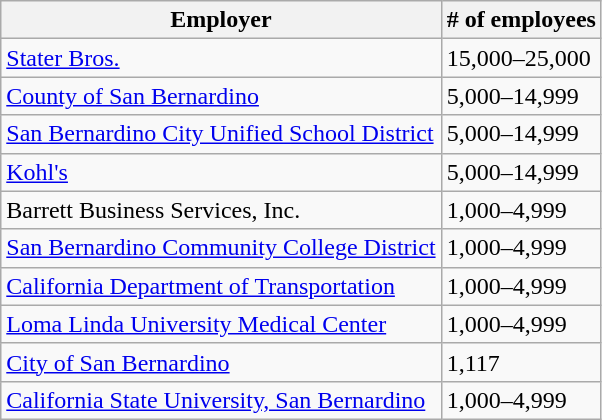<table class="wikitable">
<tr>
<th>Employer</th>
<th># of employees</th>
</tr>
<tr>
<td><a href='#'>Stater Bros.</a></td>
<td>15,000–25,000</td>
</tr>
<tr>
<td><a href='#'>County of San Bernardino</a></td>
<td>5,000–14,999</td>
</tr>
<tr>
<td><a href='#'>San Bernardino City Unified School District</a></td>
<td>5,000–14,999</td>
</tr>
<tr>
<td><a href='#'>Kohl's</a></td>
<td>5,000–14,999</td>
</tr>
<tr>
<td>Barrett Business Services, Inc.</td>
<td>1,000–4,999</td>
</tr>
<tr>
<td><a href='#'>San Bernardino Community College District</a></td>
<td>1,000–4,999</td>
</tr>
<tr>
<td><a href='#'>California Department of Transportation</a></td>
<td>1,000–4,999</td>
</tr>
<tr>
<td><a href='#'>Loma Linda University Medical Center</a></td>
<td>1,000–4,999</td>
</tr>
<tr>
<td><a href='#'>City of San Bernardino</a></td>
<td>1,117</td>
</tr>
<tr>
<td><a href='#'>California State University, San Bernardino</a></td>
<td>1,000–4,999</td>
</tr>
</table>
